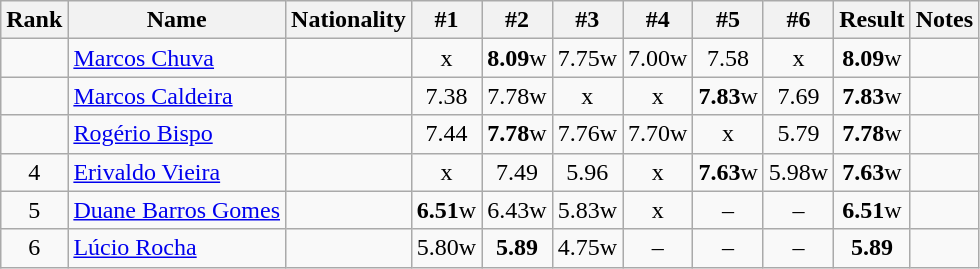<table class="wikitable sortable" style="text-align:center">
<tr>
<th>Rank</th>
<th>Name</th>
<th>Nationality</th>
<th>#1</th>
<th>#2</th>
<th>#3</th>
<th>#4</th>
<th>#5</th>
<th>#6</th>
<th>Result</th>
<th>Notes</th>
</tr>
<tr>
<td></td>
<td align=left><a href='#'>Marcos Chuva</a></td>
<td align=left></td>
<td>x</td>
<td><strong>8.09</strong>w</td>
<td>7.75w</td>
<td>7.00w</td>
<td>7.58</td>
<td>x</td>
<td><strong>8.09</strong>w</td>
<td></td>
</tr>
<tr>
<td></td>
<td align=left><a href='#'>Marcos Caldeira</a></td>
<td align=left></td>
<td>7.38</td>
<td>7.78w</td>
<td>x</td>
<td>x</td>
<td><strong>7.83</strong>w</td>
<td>7.69</td>
<td><strong>7.83</strong>w</td>
<td></td>
</tr>
<tr>
<td></td>
<td align=left><a href='#'>Rogério Bispo</a></td>
<td align=left></td>
<td>7.44</td>
<td><strong>7.78</strong>w</td>
<td>7.76w</td>
<td>7.70w</td>
<td>x</td>
<td>5.79</td>
<td><strong>7.78</strong>w</td>
<td></td>
</tr>
<tr>
<td>4</td>
<td align=left><a href='#'>Erivaldo Vieira</a></td>
<td align=left></td>
<td>x</td>
<td>7.49</td>
<td>5.96</td>
<td>x</td>
<td><strong>7.63</strong>w</td>
<td>5.98w</td>
<td><strong>7.63</strong>w</td>
<td></td>
</tr>
<tr>
<td>5</td>
<td align=left><a href='#'>Duane Barros Gomes</a></td>
<td align=left></td>
<td><strong>6.51</strong>w</td>
<td>6.43w</td>
<td>5.83w</td>
<td>x</td>
<td>–</td>
<td>–</td>
<td><strong>6.51</strong>w</td>
<td></td>
</tr>
<tr>
<td>6</td>
<td align=left><a href='#'>Lúcio Rocha</a></td>
<td align=left></td>
<td>5.80w</td>
<td><strong>5.89</strong></td>
<td>4.75w</td>
<td>–</td>
<td>–</td>
<td>–</td>
<td><strong>5.89</strong></td>
<td></td>
</tr>
</table>
